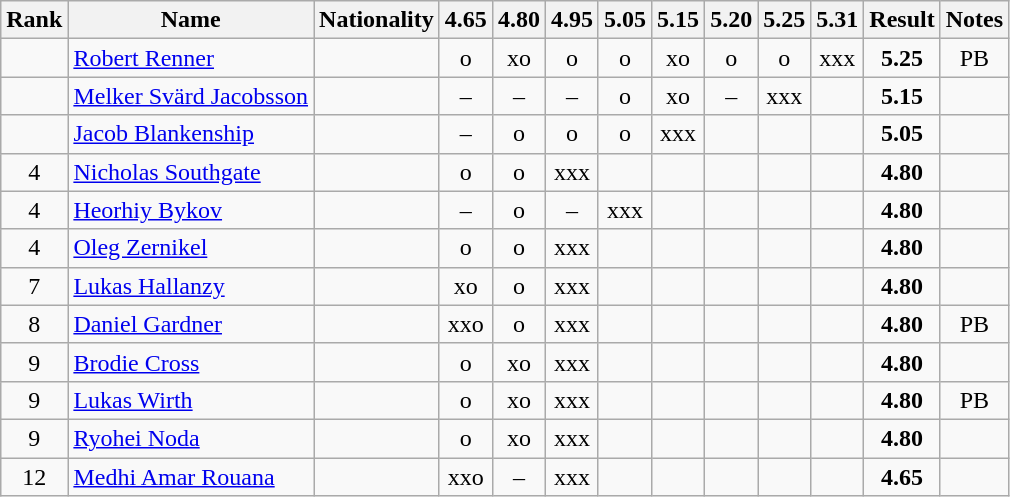<table class="wikitable sortable" style="text-align:center">
<tr>
<th>Rank</th>
<th>Name</th>
<th>Nationality</th>
<th>4.65</th>
<th>4.80</th>
<th>4.95</th>
<th>5.05</th>
<th>5.15</th>
<th>5.20</th>
<th>5.25</th>
<th>5.31</th>
<th>Result</th>
<th>Notes</th>
</tr>
<tr>
<td></td>
<td align=left><a href='#'>Robert Renner</a></td>
<td align=left></td>
<td>o</td>
<td>xo</td>
<td>o</td>
<td>o</td>
<td>xo</td>
<td>o</td>
<td>o</td>
<td>xxx</td>
<td><strong>5.25</strong></td>
<td>PB</td>
</tr>
<tr>
<td></td>
<td align=left><a href='#'>Melker Svärd Jacobsson</a></td>
<td align=left></td>
<td>–</td>
<td>–</td>
<td>–</td>
<td>o</td>
<td>xo</td>
<td>–</td>
<td>xxx</td>
<td></td>
<td><strong>5.15</strong></td>
<td></td>
</tr>
<tr>
<td></td>
<td align=left><a href='#'>Jacob Blankenship</a></td>
<td align=left></td>
<td>–</td>
<td>o</td>
<td>o</td>
<td>o</td>
<td>xxx</td>
<td></td>
<td></td>
<td></td>
<td><strong>5.05</strong></td>
<td></td>
</tr>
<tr>
<td>4</td>
<td align=left><a href='#'>Nicholas Southgate</a></td>
<td align=left></td>
<td>o</td>
<td>o</td>
<td>xxx</td>
<td></td>
<td></td>
<td></td>
<td></td>
<td></td>
<td><strong>4.80</strong></td>
<td></td>
</tr>
<tr>
<td>4</td>
<td align=left><a href='#'>Heorhiy Bykov</a></td>
<td align=left></td>
<td>–</td>
<td>o</td>
<td>–</td>
<td>xxx</td>
<td></td>
<td></td>
<td></td>
<td></td>
<td><strong>4.80</strong></td>
<td></td>
</tr>
<tr>
<td>4</td>
<td align=left><a href='#'>Oleg Zernikel</a></td>
<td align=left></td>
<td>o</td>
<td>o</td>
<td>xxx</td>
<td></td>
<td></td>
<td></td>
<td></td>
<td></td>
<td><strong>4.80</strong></td>
<td></td>
</tr>
<tr>
<td>7</td>
<td align=left><a href='#'>Lukas Hallanzy</a></td>
<td align=left></td>
<td>xo</td>
<td>o</td>
<td>xxx</td>
<td></td>
<td></td>
<td></td>
<td></td>
<td></td>
<td><strong>4.80</strong></td>
<td></td>
</tr>
<tr>
<td>8</td>
<td align=left><a href='#'>Daniel Gardner</a></td>
<td align=left></td>
<td>xxo</td>
<td>o</td>
<td>xxx</td>
<td></td>
<td></td>
<td></td>
<td></td>
<td></td>
<td><strong>4.80</strong></td>
<td>PB</td>
</tr>
<tr>
<td>9</td>
<td align=left><a href='#'>Brodie Cross</a></td>
<td align=left></td>
<td>o</td>
<td>xo</td>
<td>xxx</td>
<td></td>
<td></td>
<td></td>
<td></td>
<td></td>
<td><strong>4.80</strong></td>
<td></td>
</tr>
<tr>
<td>9</td>
<td align=left><a href='#'>Lukas Wirth</a></td>
<td align=left></td>
<td>o</td>
<td>xo</td>
<td>xxx</td>
<td></td>
<td></td>
<td></td>
<td></td>
<td></td>
<td><strong>4.80</strong></td>
<td>PB</td>
</tr>
<tr>
<td>9</td>
<td align=left><a href='#'>Ryohei Noda</a></td>
<td align=left></td>
<td>o</td>
<td>xo</td>
<td>xxx</td>
<td></td>
<td></td>
<td></td>
<td></td>
<td></td>
<td><strong>4.80</strong></td>
<td></td>
</tr>
<tr>
<td>12</td>
<td align=left><a href='#'>Medhi Amar Rouana</a></td>
<td align=left></td>
<td>xxo</td>
<td>–</td>
<td>xxx</td>
<td></td>
<td></td>
<td></td>
<td></td>
<td></td>
<td><strong>4.65</strong></td>
<td></td>
</tr>
</table>
